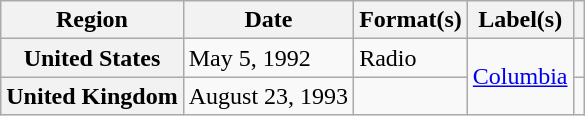<table class="wikitable plainrowheaders">
<tr>
<th scope="col">Region</th>
<th scope="col">Date</th>
<th scope="col">Format(s)</th>
<th scope="col">Label(s)</th>
<th scope="col"></th>
</tr>
<tr>
<th scope="row">United States</th>
<td>May 5, 1992</td>
<td>Radio</td>
<td rowspan="2"><a href='#'>Columbia</a></td>
<td></td>
</tr>
<tr>
<th scope="row">United Kingdom</th>
<td>August 23, 1993</td>
<td></td>
<td></td>
</tr>
</table>
